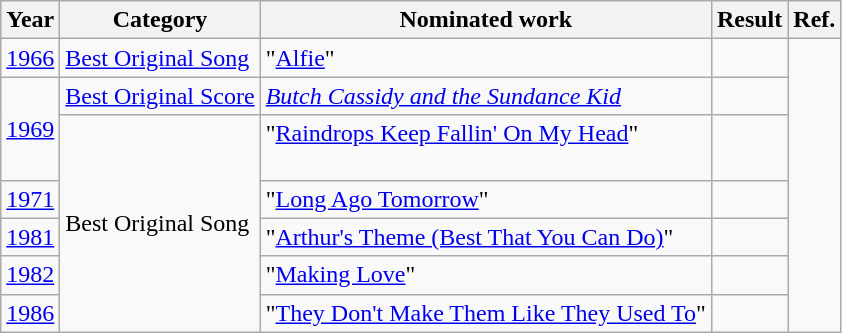<table class="wikitable">
<tr>
<th>Year</th>
<th>Category</th>
<th>Nominated work</th>
<th>Result</th>
<th>Ref.</th>
</tr>
<tr>
<td><a href='#'>1966</a></td>
<td><a href='#'>Best Original Song</a></td>
<td>"<a href='#'>Alfie</a>"  <br> </td>
<td></td>
<td align="center" rowspan="7"></td>
</tr>
<tr>
<td rowspan="2"><a href='#'>1969</a></td>
<td><a href='#'>Best Original Score</a></td>
<td><em><a href='#'>Butch Cassidy and the Sundance Kid</a></em></td>
<td></td>
</tr>
<tr>
<td rowspan="5">Best Original Song</td>
<td>"<a href='#'>Raindrops Keep Fallin' On My Head</a>" <br>  <br> </td>
<td></td>
</tr>
<tr>
<td><a href='#'>1971</a></td>
<td>"<a href='#'>Long Ago Tomorrow</a>"  <br> </td>
<td></td>
</tr>
<tr>
<td><a href='#'>1981</a></td>
<td>"<a href='#'>Arthur's Theme (Best That You Can Do)</a>"  <br> </td>
<td></td>
</tr>
<tr>
<td><a href='#'>1982</a></td>
<td>"<a href='#'>Making Love</a>"  <br> </td>
<td></td>
</tr>
<tr>
<td><a href='#'>1986</a></td>
<td>"<a href='#'>They Don't Make Them Like They Used To</a>"  <br> </td>
<td></td>
</tr>
</table>
